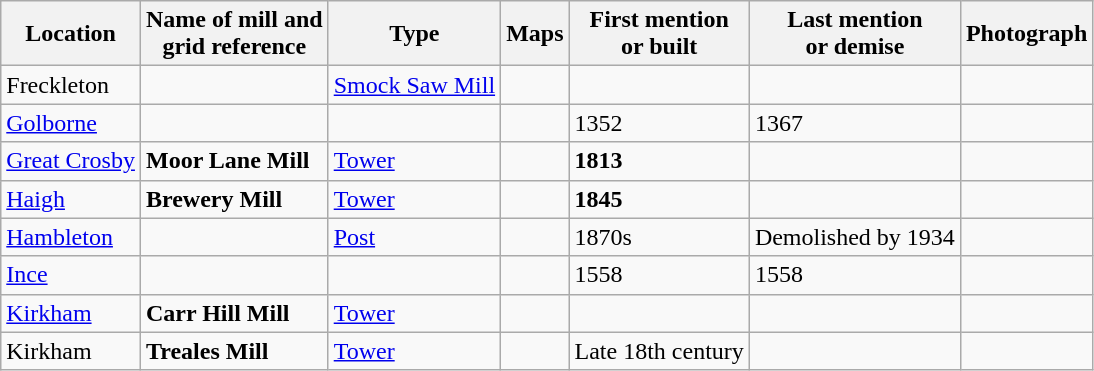<table class="wikitable">
<tr>
<th>Location</th>
<th>Name of mill and<br>grid reference</th>
<th>Type</th>
<th>Maps</th>
<th>First mention<br>or built</th>
<th>Last mention<br> or demise</th>
<th>Photograph</th>
</tr>
<tr>
<td>Freckleton</td>
<td></td>
<td><a href='#'>Smock Saw Mill</a></td>
<td></td>
<td></td>
<td></td>
<td></td>
</tr>
<tr>
<td><a href='#'>Golborne</a></td>
<td></td>
<td></td>
<td></td>
<td>1352</td>
<td>1367</td>
<td></td>
</tr>
<tr>
<td><a href='#'>Great Crosby</a></td>
<td><strong>Moor Lane Mill</strong><br></td>
<td><a href='#'>Tower</a></td>
<td></td>
<td><strong>1813</strong></td>
<td></td>
<td></td>
</tr>
<tr>
<td><a href='#'>Haigh</a></td>
<td><strong>Brewery Mill</strong><br></td>
<td><a href='#'>Tower</a></td>
<td></td>
<td><strong>1845</strong></td>
<td></td>
<td></td>
</tr>
<tr>
<td><a href='#'>Hambleton</a></td>
<td></td>
<td><a href='#'>Post</a></td>
<td></td>
<td>1870s</td>
<td>Demolished by 1934</td>
<td></td>
</tr>
<tr>
<td><a href='#'>Ince</a></td>
<td></td>
<td></td>
<td></td>
<td>1558</td>
<td>1558</td>
<td></td>
</tr>
<tr>
<td><a href='#'>Kirkham</a></td>
<td><strong>Carr Hill Mill</strong><br></td>
<td><a href='#'>Tower</a></td>
<td></td>
<td></td>
<td></td>
<td></td>
</tr>
<tr>
<td>Kirkham</td>
<td><strong>Treales Mill</strong><br></td>
<td><a href='#'>Tower</a></td>
<td></td>
<td>Late 18th century</td>
<td></td>
<td></td>
</tr>
</table>
